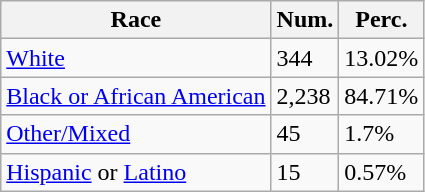<table class="wikitable">
<tr>
<th>Race</th>
<th>Num.</th>
<th>Perc.</th>
</tr>
<tr>
<td><a href='#'>White</a></td>
<td>344</td>
<td>13.02%</td>
</tr>
<tr>
<td><a href='#'>Black or African American</a></td>
<td>2,238</td>
<td>84.71%</td>
</tr>
<tr>
<td><a href='#'>Other/Mixed</a></td>
<td>45</td>
<td>1.7%</td>
</tr>
<tr>
<td><a href='#'>Hispanic</a> or <a href='#'>Latino</a></td>
<td>15</td>
<td>0.57%</td>
</tr>
</table>
